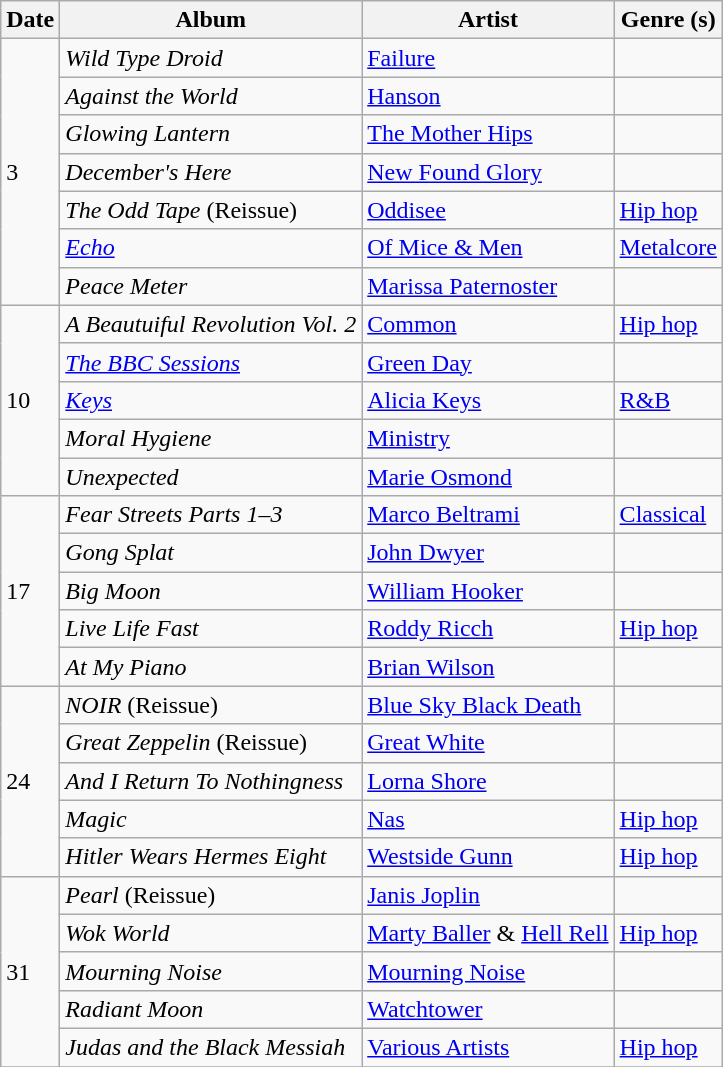<table class="wikitable">
<tr>
<th>Date</th>
<th>Album</th>
<th>Artist</th>
<th>Genre (s)</th>
</tr>
<tr>
<td rowspan="7">3</td>
<td><em>Wild Type Droid</em></td>
<td><a href='#'>Failure</a></td>
<td></td>
</tr>
<tr>
<td><em>Against the World</em></td>
<td><a href='#'>Hanson</a></td>
<td></td>
</tr>
<tr>
<td><em>Glowing Lantern</em></td>
<td><a href='#'>The Mother Hips</a></td>
<td></td>
</tr>
<tr>
<td><em>December's Here</em></td>
<td><a href='#'>New Found Glory</a></td>
<td></td>
</tr>
<tr>
<td><em>The Odd Tape</em> (Reissue)</td>
<td><a href='#'>Oddisee</a></td>
<td><a href='#'>Hip hop</a></td>
</tr>
<tr>
<td><em><a href='#'>Echo</a></em></td>
<td><a href='#'>Of Mice & Men</a></td>
<td><a href='#'>Metalcore</a></td>
</tr>
<tr>
<td><em>Peace Meter</em></td>
<td><a href='#'>Marissa Paternoster</a></td>
<td></td>
</tr>
<tr>
<td rowspan="5">10</td>
<td><em>A Beautuiful Revolution Vol. 2</em></td>
<td><a href='#'>Common</a></td>
<td><a href='#'>Hip hop</a></td>
</tr>
<tr>
<td><em><a href='#'>The BBC Sessions</a></em></td>
<td><a href='#'>Green Day</a></td>
<td></td>
</tr>
<tr>
<td><em><a href='#'>Keys</a></em></td>
<td><a href='#'>Alicia Keys</a></td>
<td><a href='#'>R&B</a></td>
</tr>
<tr>
<td><em>Moral Hygiene</em></td>
<td><a href='#'>Ministry</a></td>
<td></td>
</tr>
<tr>
<td><em>Unexpected</em></td>
<td><a href='#'>Marie Osmond</a></td>
<td></td>
</tr>
<tr>
<td rowspan="5">17</td>
<td><em>Fear Streets Parts 1–3</em></td>
<td><a href='#'>Marco Beltrami</a></td>
<td><a href='#'>Classical</a></td>
</tr>
<tr>
<td><em>Gong Splat</em></td>
<td><a href='#'>John Dwyer</a></td>
<td></td>
</tr>
<tr>
<td><em>Big Moon</em></td>
<td><a href='#'>William Hooker</a></td>
<td></td>
</tr>
<tr>
<td><em>Live Life Fast</em></td>
<td><a href='#'>Roddy Ricch</a></td>
<td><a href='#'>Hip hop</a></td>
</tr>
<tr>
<td><em>At My Piano</em></td>
<td><a href='#'>Brian Wilson</a></td>
<td></td>
</tr>
<tr>
<td rowspan="5">24</td>
<td><em>NOIR</em> (Reissue)</td>
<td><a href='#'>Blue Sky Black Death</a></td>
<td></td>
</tr>
<tr>
<td><em>Great Zeppelin</em> (Reissue)</td>
<td><a href='#'>Great White</a></td>
<td></td>
</tr>
<tr>
<td><em>And I Return To Nothingness</em></td>
<td><a href='#'>Lorna Shore</a></td>
<td></td>
</tr>
<tr>
<td><em>Magic</em></td>
<td><a href='#'>Nas</a></td>
<td><a href='#'>Hip hop</a></td>
</tr>
<tr>
<td><em>Hitler Wears Hermes Eight</em></td>
<td><a href='#'>Westside Gunn</a></td>
<td><a href='#'>Hip hop</a></td>
</tr>
<tr>
<td rowspan="5">31</td>
<td><em>Pearl</em> (Reissue)</td>
<td><a href='#'>Janis Joplin</a></td>
<td></td>
</tr>
<tr>
<td><em>Wok World</em></td>
<td><a href='#'>Marty Baller</a> & <a href='#'>Hell Rell</a></td>
<td><a href='#'>Hip hop</a></td>
</tr>
<tr>
<td><em>Mourning Noise</em></td>
<td><a href='#'>Mourning Noise</a></td>
<td></td>
</tr>
<tr>
<td><em>Radiant Moon</em></td>
<td><a href='#'>Watchtower</a></td>
<td></td>
</tr>
<tr>
<td><em>Judas and the Black Messiah</em></td>
<td><a href='#'>Various Artists</a></td>
<td><a href='#'>Hip hop</a></td>
</tr>
<tr>
</tr>
</table>
